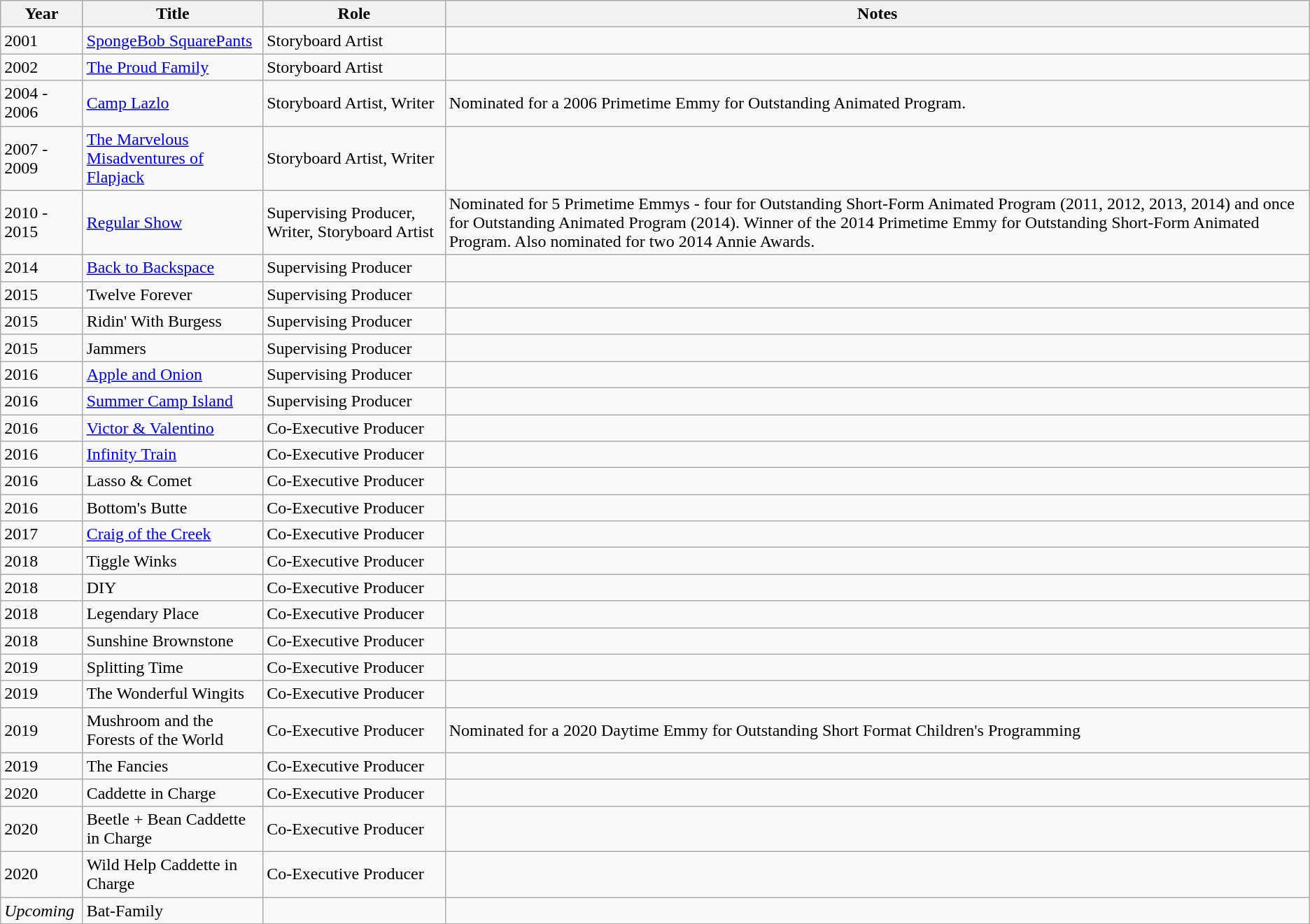<table class="wikitable">
<tr>
<th>Year</th>
<th>Title</th>
<th>Role</th>
<th>Notes</th>
</tr>
<tr>
<td>2001</td>
<td><a href='#'>SpongeBob SquarePants</a></td>
<td>Storyboard Artist</td>
<td></td>
</tr>
<tr>
<td>2002</td>
<td><a href='#'>The Proud Family</a></td>
<td>Storyboard Artist</td>
<td></td>
</tr>
<tr>
<td>2004 - 2006</td>
<td><a href='#'>Camp Lazlo</a></td>
<td>Storyboard Artist, Writer</td>
<td>Nominated for a 2006 Primetime Emmy for Outstanding Animated Program.</td>
</tr>
<tr>
<td>2007 - 2009</td>
<td><a href='#'>The Marvelous Misadventures of Flapjack</a></td>
<td>Storyboard Artist, Writer</td>
<td></td>
</tr>
<tr>
<td>2010 - 2015</td>
<td><a href='#'>Regular Show</a></td>
<td>Supervising Producer, Writer, Storyboard Artist</td>
<td>Nominated for 5 Primetime Emmys - four for Outstanding Short-Form Animated Program (2011, 2012, 2013, 2014) and once for Outstanding Animated Program (2014). Winner of the 2014 Primetime Emmy for Outstanding Short-Form Animated Program. Also nominated for two 2014 Annie Awards.</td>
</tr>
<tr>
<td>2014</td>
<td><a href='#'>Back to Backspace</a></td>
<td>Supervising Producer</td>
<td></td>
</tr>
<tr>
<td>2015</td>
<td>Twelve Forever</td>
<td>Supervising Producer</td>
<td></td>
</tr>
<tr>
<td>2015</td>
<td>Ridin' With Burgess</td>
<td>Supervising Producer</td>
<td></td>
</tr>
<tr>
<td>2015</td>
<td>Jammers</td>
<td>Supervising Producer</td>
<td></td>
</tr>
<tr>
<td>2016</td>
<td><a href='#'>Apple and Onion</a></td>
<td>Supervising Producer</td>
<td></td>
</tr>
<tr>
<td>2016</td>
<td><a href='#'>Summer Camp Island</a></td>
<td>Supervising Producer</td>
<td></td>
</tr>
<tr>
<td>2016</td>
<td><a href='#'>Victor & Valentino</a></td>
<td>Co-Executive Producer</td>
<td></td>
</tr>
<tr>
<td>2016</td>
<td><a href='#'>Infinity Train</a></td>
<td>Co-Executive Producer</td>
<td></td>
</tr>
<tr>
<td>2016</td>
<td>Lasso & Comet</td>
<td>Co-Executive Producer</td>
<td></td>
</tr>
<tr>
<td>2016</td>
<td>Bottom's Butte</td>
<td>Co-Executive Producer</td>
<td></td>
</tr>
<tr>
<td>2017</td>
<td><a href='#'>Craig of the Creek</a></td>
<td>Co-Executive Producer</td>
<td></td>
</tr>
<tr>
<td>2018</td>
<td>Tiggle Winks</td>
<td>Co-Executive Producer</td>
<td></td>
</tr>
<tr>
<td>2018</td>
<td>DIY</td>
<td>Co-Executive Producer</td>
<td></td>
</tr>
<tr>
<td>2018</td>
<td>Legendary Place</td>
<td>Co-Executive Producer</td>
<td></td>
</tr>
<tr>
<td>2018</td>
<td>Sunshine Brownstone</td>
<td>Co-Executive Producer</td>
<td></td>
</tr>
<tr>
<td>2019</td>
<td>Splitting Time</td>
<td>Co-Executive Producer</td>
<td></td>
</tr>
<tr>
<td>2019</td>
<td>The Wonderful Wingits</td>
<td>Co-Executive Producer</td>
<td></td>
</tr>
<tr>
<td>2019</td>
<td>Mushroom and the Forests of the World</td>
<td>Co-Executive Producer</td>
<td>Nominated for a 2020 Daytime Emmy for Outstanding Short Format Children's Programming</td>
</tr>
<tr>
<td>2019</td>
<td>The Fancies</td>
<td>Co-Executive Producer</td>
<td></td>
</tr>
<tr>
<td>2020</td>
<td>Caddette in Charge</td>
<td>Co-Executive Producer</td>
<td></td>
</tr>
<tr>
<td>2020</td>
<td>Beetle + Bean Caddette in Charge</td>
<td>Co-Executive Producer</td>
<td></td>
</tr>
<tr>
<td>2020</td>
<td>Wild Help Caddette in Charge</td>
<td>Co-Executive Producer</td>
<td></td>
</tr>
<tr>
<td><em>Upcoming</em></td>
<td>Bat-Family</td>
<td></td>
<td></td>
</tr>
</table>
